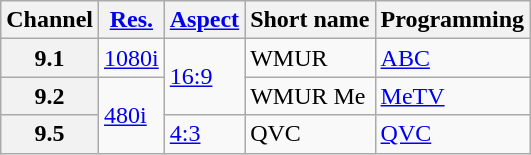<table class="wikitable">
<tr>
<th>Channel</th>
<th><a href='#'>Res.</a></th>
<th><a href='#'>Aspect</a></th>
<th>Short name</th>
<th>Programming</th>
</tr>
<tr>
<th scope = "row">9.1</th>
<td><a href='#'>1080i</a></td>
<td rowspan="2"><a href='#'>16:9</a></td>
<td>WMUR</td>
<td><a href='#'>ABC</a></td>
</tr>
<tr>
<th scope = "row">9.2</th>
<td rowspan="2"><a href='#'>480i</a></td>
<td>WMUR Me</td>
<td><a href='#'>MeTV</a></td>
</tr>
<tr>
<th scope = "row">9.5</th>
<td><a href='#'>4:3</a></td>
<td>QVC</td>
<td><a href='#'>QVC</a></td>
</tr>
</table>
